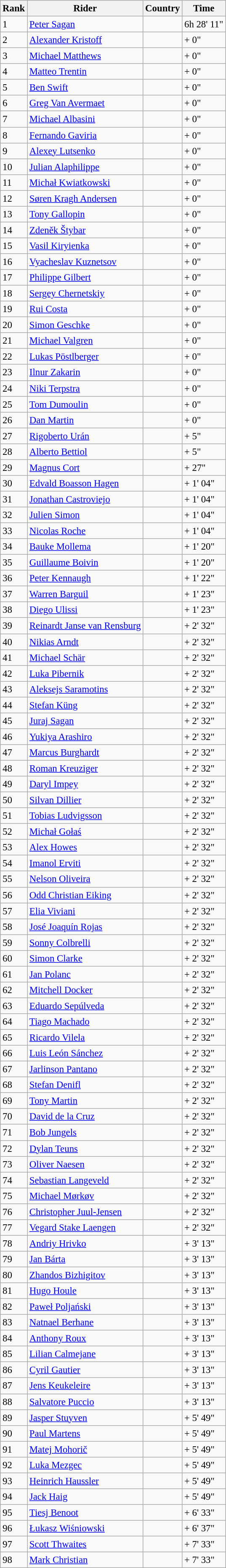<table class="wikitable" style="font-size:95%; text-align:left;">
<tr>
<th>Rank</th>
<th>Rider</th>
<th>Country</th>
<th>Time</th>
</tr>
<tr>
<td>1</td>
<td><a href='#'>Peter Sagan</a></td>
<td></td>
<td>6h 28' 11"</td>
</tr>
<tr>
<td>2</td>
<td><a href='#'>Alexander Kristoff</a></td>
<td></td>
<td>+ 0"</td>
</tr>
<tr>
<td>3</td>
<td><a href='#'>Michael Matthews</a></td>
<td></td>
<td>+ 0"</td>
</tr>
<tr>
<td>4</td>
<td><a href='#'>Matteo Trentin</a></td>
<td></td>
<td>+ 0"</td>
</tr>
<tr>
<td>5</td>
<td><a href='#'>Ben Swift</a></td>
<td></td>
<td>+ 0"</td>
</tr>
<tr>
<td>6</td>
<td><a href='#'>Greg Van Avermaet</a></td>
<td></td>
<td>+ 0"</td>
</tr>
<tr>
<td>7</td>
<td><a href='#'>Michael Albasini</a></td>
<td></td>
<td>+ 0"</td>
</tr>
<tr>
<td>8</td>
<td><a href='#'>Fernando Gaviria</a></td>
<td></td>
<td>+ 0"</td>
</tr>
<tr>
<td>9</td>
<td><a href='#'>Alexey Lutsenko</a></td>
<td></td>
<td>+ 0"</td>
</tr>
<tr>
<td>10</td>
<td><a href='#'>Julian Alaphilippe</a></td>
<td></td>
<td>+ 0"</td>
</tr>
<tr>
<td>11</td>
<td><a href='#'>Michał Kwiatkowski</a></td>
<td></td>
<td>+ 0"</td>
</tr>
<tr>
<td>12</td>
<td><a href='#'>Søren Kragh Andersen</a></td>
<td></td>
<td>+ 0"</td>
</tr>
<tr>
<td>13</td>
<td><a href='#'>Tony Gallopin</a></td>
<td></td>
<td>+ 0"</td>
</tr>
<tr>
<td>14</td>
<td><a href='#'>Zdeněk Štybar</a></td>
<td></td>
<td>+ 0"</td>
</tr>
<tr>
<td>15</td>
<td><a href='#'>Vasil Kiryienka</a></td>
<td></td>
<td>+ 0"</td>
</tr>
<tr>
<td>16</td>
<td><a href='#'>Vyacheslav Kuznetsov</a></td>
<td></td>
<td>+ 0"</td>
</tr>
<tr>
<td>17</td>
<td><a href='#'>Philippe Gilbert</a></td>
<td></td>
<td>+ 0"</td>
</tr>
<tr>
<td>18</td>
<td><a href='#'>Sergey Chernetskiy</a></td>
<td></td>
<td>+ 0"</td>
</tr>
<tr>
<td>19</td>
<td><a href='#'>Rui Costa</a></td>
<td></td>
<td>+ 0"</td>
</tr>
<tr>
<td>20</td>
<td><a href='#'>Simon Geschke</a></td>
<td></td>
<td>+ 0"</td>
</tr>
<tr>
<td>21</td>
<td><a href='#'>Michael Valgren</a></td>
<td></td>
<td>+ 0"</td>
</tr>
<tr>
<td>22</td>
<td><a href='#'>Lukas Pöstlberger</a></td>
<td></td>
<td>+ 0"</td>
</tr>
<tr>
<td>23</td>
<td><a href='#'>Ilnur Zakarin</a></td>
<td></td>
<td>+ 0"</td>
</tr>
<tr>
<td>24</td>
<td><a href='#'>Niki Terpstra</a></td>
<td></td>
<td>+ 0"</td>
</tr>
<tr>
<td>25</td>
<td><a href='#'>Tom Dumoulin</a></td>
<td></td>
<td>+ 0"</td>
</tr>
<tr>
<td>26</td>
<td><a href='#'>Dan Martin</a></td>
<td></td>
<td>+ 0"</td>
</tr>
<tr>
<td>27</td>
<td><a href='#'>Rigoberto Urán</a></td>
<td></td>
<td>+ 5"</td>
</tr>
<tr>
<td>28</td>
<td><a href='#'>Alberto Bettiol</a></td>
<td></td>
<td>+ 5"</td>
</tr>
<tr>
<td>29</td>
<td><a href='#'>Magnus Cort</a></td>
<td></td>
<td>+ 27"</td>
</tr>
<tr>
<td>30</td>
<td><a href='#'>Edvald Boasson Hagen</a></td>
<td></td>
<td>+ 1' 04"</td>
</tr>
<tr>
<td>31</td>
<td><a href='#'>Jonathan Castroviejo</a></td>
<td></td>
<td>+ 1' 04"</td>
</tr>
<tr>
<td>32</td>
<td><a href='#'>Julien Simon</a></td>
<td></td>
<td>+ 1' 04"</td>
</tr>
<tr>
<td>33</td>
<td><a href='#'>Nicolas Roche</a></td>
<td></td>
<td>+ 1' 04"</td>
</tr>
<tr>
<td>34</td>
<td><a href='#'>Bauke Mollema</a></td>
<td></td>
<td>+ 1' 20"</td>
</tr>
<tr>
<td>35</td>
<td><a href='#'>Guillaume Boivin</a></td>
<td></td>
<td>+ 1' 20"</td>
</tr>
<tr>
<td>36</td>
<td><a href='#'>Peter Kennaugh</a></td>
<td></td>
<td>+ 1' 22"</td>
</tr>
<tr>
<td>37</td>
<td><a href='#'>Warren Barguil</a></td>
<td></td>
<td>+ 1' 23"</td>
</tr>
<tr>
<td>38</td>
<td><a href='#'>Diego Ulissi</a></td>
<td></td>
<td>+ 1' 23"</td>
</tr>
<tr>
<td>39</td>
<td><a href='#'>Reinardt Janse van Rensburg</a></td>
<td></td>
<td>+ 2' 32"</td>
</tr>
<tr>
<td>40</td>
<td><a href='#'>Nikias Arndt</a></td>
<td></td>
<td>+ 2' 32"</td>
</tr>
<tr>
<td>41</td>
<td><a href='#'>Michael Schär</a></td>
<td></td>
<td>+ 2' 32"</td>
</tr>
<tr>
<td>42</td>
<td><a href='#'>Luka Pibernik</a></td>
<td></td>
<td>+ 2' 32"</td>
</tr>
<tr>
<td>43</td>
<td><a href='#'>Aleksejs Saramotins</a></td>
<td></td>
<td>+ 2' 32"</td>
</tr>
<tr>
<td>44</td>
<td><a href='#'>Stefan Küng</a></td>
<td></td>
<td>+ 2' 32"</td>
</tr>
<tr>
<td>45</td>
<td><a href='#'>Juraj Sagan</a></td>
<td></td>
<td>+ 2' 32"</td>
</tr>
<tr>
<td>46</td>
<td><a href='#'>Yukiya Arashiro</a></td>
<td></td>
<td>+ 2' 32"</td>
</tr>
<tr>
<td>47</td>
<td><a href='#'>Marcus Burghardt</a></td>
<td></td>
<td>+ 2' 32"</td>
</tr>
<tr>
<td>48</td>
<td><a href='#'>Roman Kreuziger</a></td>
<td></td>
<td>+ 2' 32"</td>
</tr>
<tr>
<td>49</td>
<td><a href='#'>Daryl Impey</a></td>
<td></td>
<td>+ 2' 32"</td>
</tr>
<tr>
<td>50</td>
<td><a href='#'>Silvan Dillier</a></td>
<td></td>
<td>+ 2' 32"</td>
</tr>
<tr>
<td>51</td>
<td><a href='#'>Tobias Ludvigsson</a></td>
<td></td>
<td>+ 2' 32"</td>
</tr>
<tr>
<td>52</td>
<td><a href='#'>Michał Gołaś</a></td>
<td></td>
<td>+ 2' 32"</td>
</tr>
<tr>
<td>53</td>
<td><a href='#'>Alex Howes</a></td>
<td></td>
<td>+ 2' 32"</td>
</tr>
<tr>
<td>54</td>
<td><a href='#'>Imanol Erviti</a></td>
<td></td>
<td>+ 2' 32"</td>
</tr>
<tr>
<td>55</td>
<td><a href='#'>Nelson Oliveira</a></td>
<td></td>
<td>+ 2' 32"</td>
</tr>
<tr>
<td>56</td>
<td><a href='#'>Odd Christian Eiking</a></td>
<td></td>
<td>+ 2' 32"</td>
</tr>
<tr>
<td>57</td>
<td><a href='#'>Elia Viviani</a></td>
<td></td>
<td>+ 2' 32"</td>
</tr>
<tr>
<td>58</td>
<td><a href='#'>José Joaquín Rojas</a></td>
<td></td>
<td>+ 2' 32"</td>
</tr>
<tr>
<td>59</td>
<td><a href='#'>Sonny Colbrelli</a></td>
<td></td>
<td>+ 2' 32"</td>
</tr>
<tr>
<td>60</td>
<td><a href='#'>Simon Clarke</a></td>
<td></td>
<td>+ 2' 32"</td>
</tr>
<tr>
<td>61</td>
<td><a href='#'>Jan Polanc</a></td>
<td></td>
<td>+ 2' 32"</td>
</tr>
<tr>
<td>62</td>
<td><a href='#'>Mitchell Docker</a></td>
<td></td>
<td>+ 2' 32"</td>
</tr>
<tr>
<td>63</td>
<td><a href='#'>Eduardo Sepúlveda</a></td>
<td></td>
<td>+ 2' 32"</td>
</tr>
<tr>
<td>64</td>
<td><a href='#'>Tiago Machado</a></td>
<td></td>
<td>+ 2' 32"</td>
</tr>
<tr>
<td>65</td>
<td><a href='#'>Ricardo Vilela</a></td>
<td></td>
<td>+ 2' 32"</td>
</tr>
<tr>
<td>66</td>
<td><a href='#'>Luis León Sánchez</a></td>
<td></td>
<td>+ 2' 32"</td>
</tr>
<tr>
<td>67</td>
<td><a href='#'>Jarlinson Pantano</a></td>
<td></td>
<td>+ 2' 32"</td>
</tr>
<tr>
<td>68</td>
<td><a href='#'>Stefan Denifl</a></td>
<td></td>
<td>+ 2' 32"</td>
</tr>
<tr>
<td>69</td>
<td><a href='#'>Tony Martin</a></td>
<td></td>
<td>+ 2' 32"</td>
</tr>
<tr>
<td>70</td>
<td><a href='#'>David de la Cruz</a></td>
<td></td>
<td>+ 2' 32"</td>
</tr>
<tr>
<td>71</td>
<td><a href='#'>Bob Jungels</a></td>
<td></td>
<td>+ 2' 32"</td>
</tr>
<tr>
<td>72</td>
<td><a href='#'>Dylan Teuns</a></td>
<td></td>
<td>+ 2' 32"</td>
</tr>
<tr>
<td>73</td>
<td><a href='#'>Oliver Naesen</a></td>
<td></td>
<td>+ 2' 32"</td>
</tr>
<tr>
<td>74</td>
<td><a href='#'>Sebastian Langeveld</a></td>
<td></td>
<td>+ 2' 32"</td>
</tr>
<tr>
<td>75</td>
<td><a href='#'>Michael Mørkøv</a></td>
<td></td>
<td>+ 2' 32"</td>
</tr>
<tr>
<td>76</td>
<td><a href='#'>Christopher Juul-Jensen</a></td>
<td></td>
<td>+ 2' 32"</td>
</tr>
<tr>
<td>77</td>
<td><a href='#'>Vegard Stake Laengen</a></td>
<td></td>
<td>+ 2' 32"</td>
</tr>
<tr>
<td>78</td>
<td><a href='#'>Andriy Hrivko</a></td>
<td></td>
<td>+ 3' 13"</td>
</tr>
<tr>
<td>79</td>
<td><a href='#'>Jan Bárta</a></td>
<td></td>
<td>+ 3' 13"</td>
</tr>
<tr>
<td>80</td>
<td><a href='#'>Zhandos Bizhigitov</a></td>
<td></td>
<td>+ 3' 13"</td>
</tr>
<tr>
<td>81</td>
<td><a href='#'>Hugo Houle</a></td>
<td></td>
<td>+ 3' 13"</td>
</tr>
<tr>
<td>82</td>
<td><a href='#'>Paweł Poljański</a></td>
<td></td>
<td>+ 3' 13"</td>
</tr>
<tr>
<td>83</td>
<td><a href='#'>Natnael Berhane</a></td>
<td></td>
<td>+ 3' 13"</td>
</tr>
<tr>
<td>84</td>
<td><a href='#'>Anthony Roux</a></td>
<td></td>
<td>+ 3' 13"</td>
</tr>
<tr>
<td>85</td>
<td><a href='#'>Lilian Calmejane</a></td>
<td></td>
<td>+ 3' 13"</td>
</tr>
<tr>
<td>86</td>
<td><a href='#'>Cyril Gautier</a></td>
<td></td>
<td>+ 3' 13"</td>
</tr>
<tr>
<td>87</td>
<td><a href='#'>Jens Keukeleire</a></td>
<td></td>
<td>+ 3' 13"</td>
</tr>
<tr>
<td>88</td>
<td><a href='#'>Salvatore Puccio</a></td>
<td></td>
<td>+ 3' 13"</td>
</tr>
<tr>
<td>89</td>
<td><a href='#'>Jasper Stuyven</a></td>
<td></td>
<td>+ 5' 49"</td>
</tr>
<tr>
<td>90</td>
<td><a href='#'>Paul Martens</a></td>
<td></td>
<td>+ 5' 49"</td>
</tr>
<tr>
<td>91</td>
<td><a href='#'>Matej Mohorič</a></td>
<td></td>
<td>+ 5' 49"</td>
</tr>
<tr>
<td>92</td>
<td><a href='#'>Luka Mezgec</a></td>
<td></td>
<td>+ 5' 49"</td>
</tr>
<tr>
<td>93</td>
<td><a href='#'>Heinrich Haussler</a></td>
<td></td>
<td>+ 5' 49"</td>
</tr>
<tr>
<td>94</td>
<td><a href='#'>Jack Haig</a></td>
<td></td>
<td>+ 5' 49"</td>
</tr>
<tr>
<td>95</td>
<td><a href='#'>Tiesj Benoot</a></td>
<td></td>
<td>+ 6' 33"</td>
</tr>
<tr>
<td>96</td>
<td><a href='#'>Łukasz Wiśniowski</a></td>
<td></td>
<td>+ 6' 37"</td>
</tr>
<tr>
<td>97</td>
<td><a href='#'>Scott Thwaites</a></td>
<td></td>
<td>+ 7' 33"</td>
</tr>
<tr>
<td>98</td>
<td><a href='#'>Mark Christian</a></td>
<td></td>
<td>+ 7' 33"</td>
</tr>
</table>
